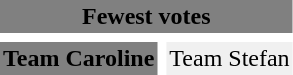<table cellpadding=2 cellspacing=6>
<tr bgcolor=#808080>
<td colspan="3" align="center"><strong>Fewest votes</strong></td>
</tr>
<tr>
<td bgcolor="#808080"><strong>Team Caroline</strong></td>
<td bgcolor="#F0F0F0">Team Stefan</td>
</tr>
</table>
